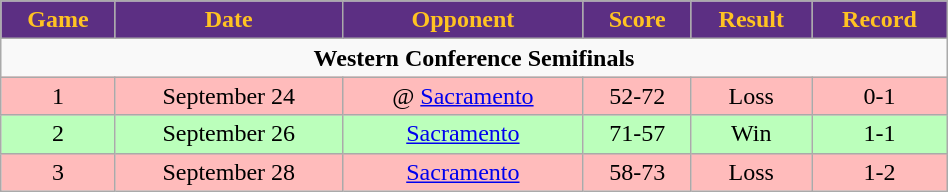<table class="wikitable" width="50%">
<tr align="center" style="background:#5c2f83; color:#ffc322;">
<td><strong>Game</strong></td>
<td><strong>Date</strong></td>
<td><strong>Opponent</strong></td>
<td><strong>Score</strong></td>
<td><strong>Result</strong></td>
<td><strong>Record</strong></td>
</tr>
<tr>
<td colspan="6" align="center"><strong>Western Conference Semifinals</strong></td>
</tr>
<tr align="center" bgcolor="ffbbbb">
<td>1</td>
<td>September 24</td>
<td>@ <a href='#'>Sacramento</a></td>
<td>52-72</td>
<td>Loss</td>
<td>0-1</td>
</tr>
<tr align="center" bgcolor="bbffbb">
<td>2</td>
<td>September 26</td>
<td><a href='#'>Sacramento</a></td>
<td>71-57</td>
<td>Win</td>
<td>1-1</td>
</tr>
<tr align="center" bgcolor="ffbbbb">
<td>3</td>
<td>September 28</td>
<td><a href='#'>Sacramento</a></td>
<td>58-73</td>
<td>Loss</td>
<td>1-2</td>
</tr>
</table>
